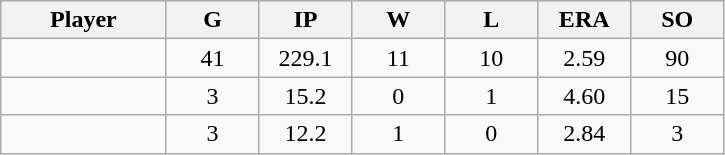<table class="wikitable sortable">
<tr>
<th bgcolor="#DDDDFF" width="16%">Player</th>
<th bgcolor="#DDDDFF" width="9%">G</th>
<th bgcolor="#DDDDFF" width="9%">IP</th>
<th bgcolor="#DDDDFF" width="9%">W</th>
<th bgcolor="#DDDDFF" width="9%">L</th>
<th bgcolor="#DDDDFF" width="9%">ERA</th>
<th bgcolor="#DDDDFF" width="9%">SO</th>
</tr>
<tr align="center">
<td></td>
<td>41</td>
<td>229.1</td>
<td>11</td>
<td>10</td>
<td>2.59</td>
<td>90</td>
</tr>
<tr align="center">
<td></td>
<td>3</td>
<td>15.2</td>
<td>0</td>
<td>1</td>
<td>4.60</td>
<td>15</td>
</tr>
<tr align="center">
<td></td>
<td>3</td>
<td>12.2</td>
<td>1</td>
<td>0</td>
<td>2.84</td>
<td>3</td>
</tr>
</table>
